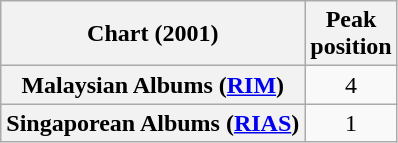<table class="wikitable plainrowheaders sortable">
<tr>
<th scope="col">Chart (2001)</th>
<th scope="col">Peak<br>position</th>
</tr>
<tr>
<th scope="row">Malaysian Albums (<a href='#'>RIM</a>)</th>
<td align="center">4</td>
</tr>
<tr>
<th scope="row">Singaporean Albums (<a href='#'>RIAS</a>)</th>
<td align="center">1</td>
</tr>
</table>
